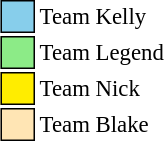<table class="toccolours" style="font-size: 95%; white-space: nowrap; margin-right: auto; margin-left: auto">
<tr>
<td style="background:#87ceeb; border:1px solid black">     </td>
<td>Team Kelly</td>
</tr>
<tr>
<td style="background:#8ceb87; border:1px solid black">     </td>
<td>Team Legend</td>
</tr>
<tr>
<td style="background:#ffed00; border:1px solid black">     </td>
<td>Team Nick</td>
</tr>
<tr>
<td style="background:#ffe5b4; border:1px solid black">     </td>
<td>Team Blake</td>
</tr>
</table>
